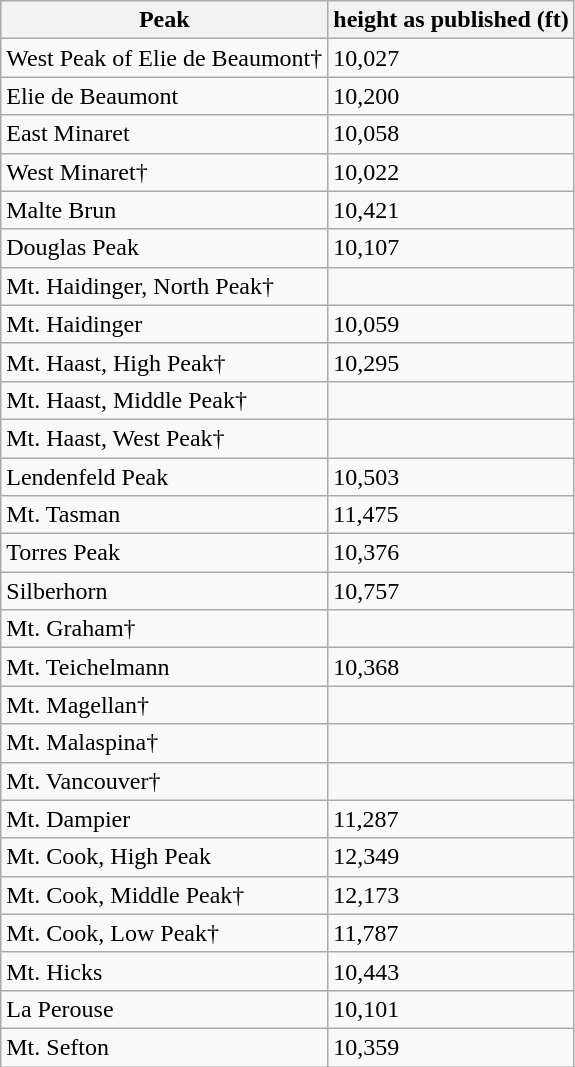<table class="wikitable sortable">
<tr>
<th>Peak</th>
<th>height as published (ft)</th>
</tr>
<tr>
<td>West Peak of Elie de Beaumont†</td>
<td>10,027</td>
</tr>
<tr>
<td>Elie de Beaumont</td>
<td>10,200</td>
</tr>
<tr>
<td>East Minaret</td>
<td>10,058</td>
</tr>
<tr>
<td>West Minaret†</td>
<td>10,022</td>
</tr>
<tr>
<td>Malte Brun</td>
<td>10,421</td>
</tr>
<tr>
<td>Douglas Peak</td>
<td>10,107</td>
</tr>
<tr>
<td>Mt. Haidinger, North Peak†</td>
<td></td>
</tr>
<tr>
<td>Mt. Haidinger</td>
<td>10,059</td>
</tr>
<tr>
<td>Mt. Haast, High Peak†</td>
<td>10,295</td>
</tr>
<tr>
<td>Mt. Haast, Middle Peak†</td>
<td></td>
</tr>
<tr>
<td>Mt. Haast, West Peak†</td>
<td></td>
</tr>
<tr>
<td>Lendenfeld Peak</td>
<td>10,503</td>
</tr>
<tr>
<td>Mt. Tasman</td>
<td>11,475</td>
</tr>
<tr>
<td>Torres Peak</td>
<td>10,376</td>
</tr>
<tr>
<td>Silberhorn</td>
<td>10,757</td>
</tr>
<tr>
<td>Mt. Graham†</td>
<td></td>
</tr>
<tr>
<td>Mt. Teichelmann</td>
<td>10,368</td>
</tr>
<tr>
<td>Mt. Magellan†</td>
<td></td>
</tr>
<tr>
<td>Mt. Malaspina†</td>
<td></td>
</tr>
<tr>
<td>Mt. Vancouver†</td>
<td></td>
</tr>
<tr>
<td>Mt. Dampier</td>
<td>11,287</td>
</tr>
<tr>
<td>Mt. Cook, High Peak</td>
<td>12,349</td>
</tr>
<tr>
<td>Mt. Cook, Middle Peak†</td>
<td>12,173</td>
</tr>
<tr>
<td>Mt. Cook, Low Peak†</td>
<td>11,787</td>
</tr>
<tr>
<td>Mt. Hicks</td>
<td>10,443</td>
</tr>
<tr>
<td>La Perouse</td>
<td>10,101</td>
</tr>
<tr>
<td>Mt. Sefton</td>
<td>10,359</td>
</tr>
</table>
